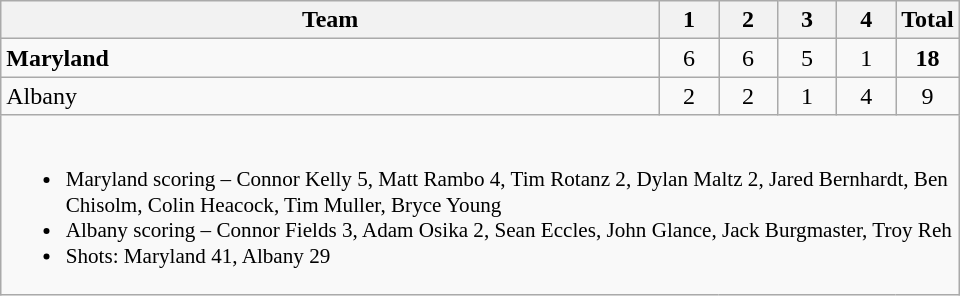<table class="wikitable" style="text-align:center; max-width:40em">
<tr>
<th>Team</th>
<th style="width:2em">1</th>
<th style="width:2em">2</th>
<th style="width:2em">3</th>
<th style="width:2em">4</th>
<th style="width:2em">Total</th>
</tr>
<tr>
<td style="text-align:left"><strong>Maryland</strong></td>
<td>6</td>
<td>6</td>
<td>5</td>
<td>1</td>
<td><strong>18</strong></td>
</tr>
<tr>
<td style="text-align:left">Albany</td>
<td>2</td>
<td>2</td>
<td>1</td>
<td>4</td>
<td>9</td>
</tr>
<tr>
<td colspan=6 style="text-align:left; font-size:88%;"><br><ul><li>Maryland scoring – Connor Kelly 5, Matt Rambo 4, Tim Rotanz 2, Dylan Maltz 2, Jared Bernhardt, Ben Chisolm, Colin Heacock, Tim Muller, Bryce Young</li><li>Albany scoring – Connor Fields 3, Adam Osika 2, Sean Eccles, John Glance, Jack Burgmaster, Troy Reh</li><li>Shots: Maryland 41, Albany 29</li></ul></td>
</tr>
</table>
